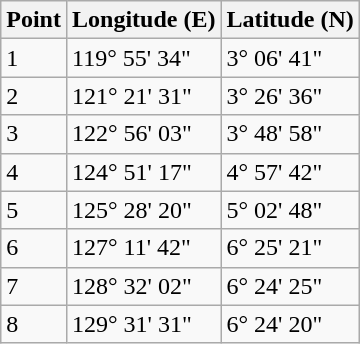<table class="wikitable">
<tr>
<th>Point</th>
<th>Longitude (E)</th>
<th>Latitude (N)</th>
</tr>
<tr>
<td>1</td>
<td>119° 55' 34"</td>
<td>3° 06' 41"</td>
</tr>
<tr>
<td>2</td>
<td>121° 21' 31"</td>
<td>3° 26' 36"</td>
</tr>
<tr>
<td>3</td>
<td>122° 56' 03"</td>
<td>3° 48' 58"</td>
</tr>
<tr>
<td>4</td>
<td>124° 51' 17"</td>
<td>4° 57' 42"</td>
</tr>
<tr>
<td>5</td>
<td>125° 28' 20"</td>
<td>5° 02' 48"</td>
</tr>
<tr>
<td>6</td>
<td>127° 11' 42"</td>
<td>6° 25' 21"</td>
</tr>
<tr>
<td>7</td>
<td>128° 32' 02"</td>
<td>6° 24' 25"</td>
</tr>
<tr>
<td>8</td>
<td>129° 31' 31"</td>
<td>6° 24' 20"</td>
</tr>
</table>
